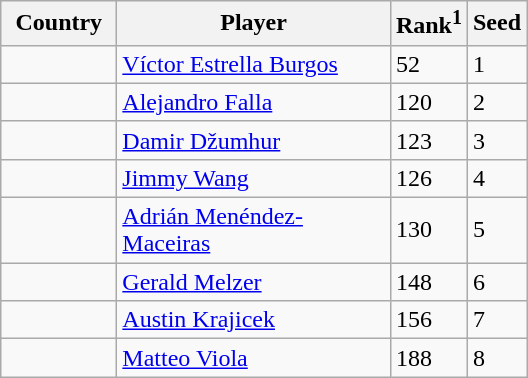<table class="sortable wikitable">
<tr>
<th width="70">Country</th>
<th width="175">Player</th>
<th>Rank<sup>1</sup></th>
<th>Seed</th>
</tr>
<tr>
<td></td>
<td><a href='#'>Víctor Estrella Burgos</a></td>
<td>52</td>
<td>1</td>
</tr>
<tr>
<td></td>
<td><a href='#'>Alejandro Falla</a></td>
<td>120</td>
<td>2</td>
</tr>
<tr>
<td></td>
<td><a href='#'>Damir Džumhur</a></td>
<td>123</td>
<td>3</td>
</tr>
<tr>
<td></td>
<td><a href='#'>Jimmy Wang</a></td>
<td>126</td>
<td>4</td>
</tr>
<tr>
<td></td>
<td><a href='#'>Adrián Menéndez-Maceiras</a></td>
<td>130</td>
<td>5</td>
</tr>
<tr>
<td></td>
<td><a href='#'>Gerald Melzer</a></td>
<td>148</td>
<td>6</td>
</tr>
<tr>
<td></td>
<td><a href='#'>Austin Krajicek</a></td>
<td>156</td>
<td>7</td>
</tr>
<tr>
<td></td>
<td><a href='#'>Matteo Viola</a></td>
<td>188</td>
<td>8</td>
</tr>
</table>
